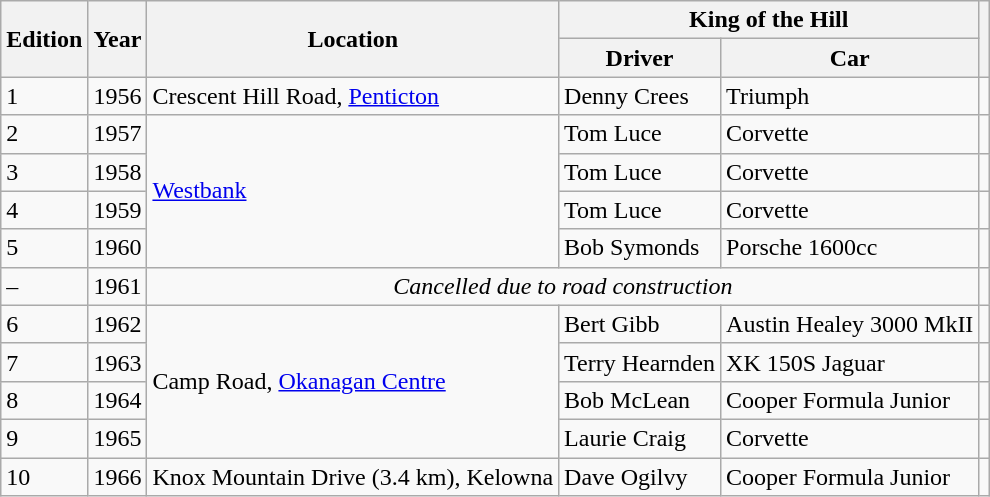<table class="wikitable">
<tr>
<th style="text-align:center;" rowspan="2">Edition</th>
<th style="text-align:center;" rowspan="2">Year</th>
<th style="text-align:center;" rowspan="2">Location</th>
<th style="text-align:center;" colspan="2">King of the Hill</th>
<th style="text-align:center;" rowspan="2"></th>
</tr>
<tr>
<th>Driver</th>
<th>Car</th>
</tr>
<tr>
<td>1</td>
<td>1956</td>
<td>Crescent Hill Road, <a href='#'>Penticton</a></td>
<td>Denny Crees</td>
<td>Triumph</td>
<td></td>
</tr>
<tr>
<td>2</td>
<td>1957</td>
<td rowspan="4"><a href='#'>Westbank</a></td>
<td>Tom Luce</td>
<td>Corvette</td>
<td></td>
</tr>
<tr>
<td>3</td>
<td>1958</td>
<td>Tom Luce</td>
<td>Corvette</td>
<td></td>
</tr>
<tr>
<td>4</td>
<td>1959</td>
<td>Tom Luce</td>
<td>Corvette</td>
<td></td>
</tr>
<tr>
<td>5</td>
<td>1960</td>
<td>Bob Symonds</td>
<td>Porsche 1600cc</td>
<td></td>
</tr>
<tr>
<td>–</td>
<td>1961</td>
<td colspan="3" align="center"><em>Cancelled due to road construction</em></td>
</tr>
<tr>
<td>6</td>
<td>1962</td>
<td rowspan="4">Camp Road, <a href='#'>Okanagan Centre</a></td>
<td>Bert Gibb</td>
<td>Austin Healey 3000 MkII</td>
<td></td>
</tr>
<tr>
<td>7</td>
<td>1963</td>
<td>Terry Hearnden</td>
<td>XK 150S Jaguar</td>
<td></td>
</tr>
<tr>
<td>8</td>
<td>1964</td>
<td>Bob McLean</td>
<td>Cooper Formula Junior</td>
<td></td>
</tr>
<tr>
<td>9</td>
<td>1965</td>
<td>Laurie Craig</td>
<td>Corvette</td>
<td></td>
</tr>
<tr>
<td>10</td>
<td>1966</td>
<td>Knox Mountain Drive (3.4 km), Kelowna</td>
<td>Dave Ogilvy</td>
<td>Cooper Formula Junior</td>
</tr>
</table>
